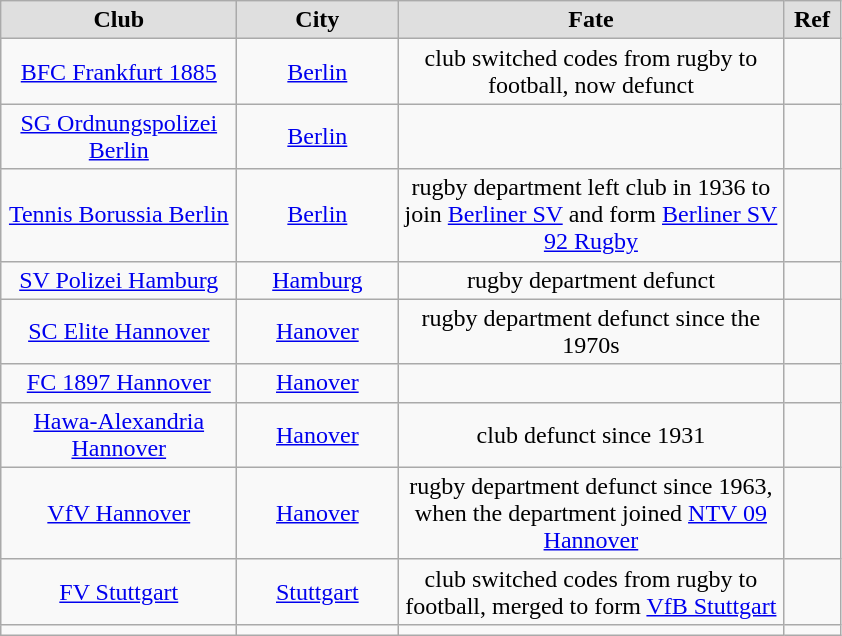<table class="wikitable">
<tr align="center"  bgcolor="#dfdfdf">
<td width="150"><strong>Club</strong></td>
<td width="100"><strong>City</strong></td>
<td width="250"><strong>Fate</strong></td>
<td width="30"><strong>Ref</strong></td>
</tr>
<tr align="center">
<td><a href='#'>BFC Frankfurt 1885</a></td>
<td><a href='#'>Berlin</a></td>
<td>club switched codes from rugby to football, now defunct</td>
<td></td>
</tr>
<tr align="center">
<td><a href='#'>SG Ordnungspolizei Berlin</a></td>
<td><a href='#'>Berlin</a></td>
<td></td>
<td></td>
</tr>
<tr align="center">
<td><a href='#'>Tennis Borussia Berlin</a></td>
<td><a href='#'>Berlin</a></td>
<td>rugby department left club in 1936 to join <a href='#'>Berliner SV</a> and form <a href='#'>Berliner SV 92 Rugby</a></td>
<td></td>
</tr>
<tr align="center">
<td><a href='#'>SV Polizei Hamburg</a></td>
<td><a href='#'>Hamburg</a></td>
<td>rugby department defunct</td>
<td></td>
</tr>
<tr align="center">
<td><a href='#'>SC Elite Hannover</a></td>
<td><a href='#'>Hanover</a></td>
<td>rugby department defunct since the 1970s</td>
<td></td>
</tr>
<tr align="center">
<td><a href='#'>FC 1897 Hannover</a></td>
<td><a href='#'>Hanover</a></td>
<td></td>
<td></td>
</tr>
<tr align="center">
<td><a href='#'>Hawa-Alexandria Hannover</a></td>
<td><a href='#'>Hanover</a></td>
<td>club defunct since 1931</td>
<td></td>
</tr>
<tr align="center">
<td><a href='#'>VfV Hannover</a></td>
<td><a href='#'>Hanover</a></td>
<td>rugby department defunct since 1963, when the department joined <a href='#'>NTV 09 Hannover</a></td>
<td></td>
</tr>
<tr align="center">
<td><a href='#'>FV Stuttgart</a></td>
<td><a href='#'>Stuttgart</a></td>
<td>club switched codes from rugby to football, merged to form <a href='#'>VfB Stuttgart</a></td>
<td></td>
</tr>
<tr align="center">
<td></td>
<td></td>
<td></td>
<td></td>
</tr>
</table>
